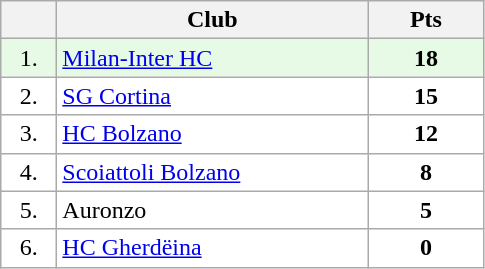<table class="wikitable">
<tr>
<th width="30"></th>
<th width="200">Club</th>
<th width="70">Pts</th>
</tr>
<tr bgcolor="#e6fae6" align="center">
<td>1.</td>
<td align="left"><a href='#'>Milan-Inter HC</a></td>
<td><strong>18</strong></td>
</tr>
<tr bgcolor="#FFFFFF" align="center">
<td>2.</td>
<td align="left"><a href='#'>SG Cortina</a></td>
<td><strong>15</strong></td>
</tr>
<tr bgcolor="#FFFFFF" align="center">
<td>3.</td>
<td align="left"><a href='#'>HC Bolzano</a></td>
<td><strong>12</strong></td>
</tr>
<tr bgcolor="#FFFFFF" align="center">
<td>4.</td>
<td align="left"><a href='#'>Scoiattoli Bolzano</a></td>
<td><strong>8</strong></td>
</tr>
<tr bgcolor="#FFFFFF" align="center">
<td>5.</td>
<td align="left">Auronzo</td>
<td><strong>5</strong></td>
</tr>
<tr bgcolor="#FFFFFF" align="center">
<td>6.</td>
<td align="left"><a href='#'>HC Gherdëina</a></td>
<td><strong>0</strong></td>
</tr>
</table>
